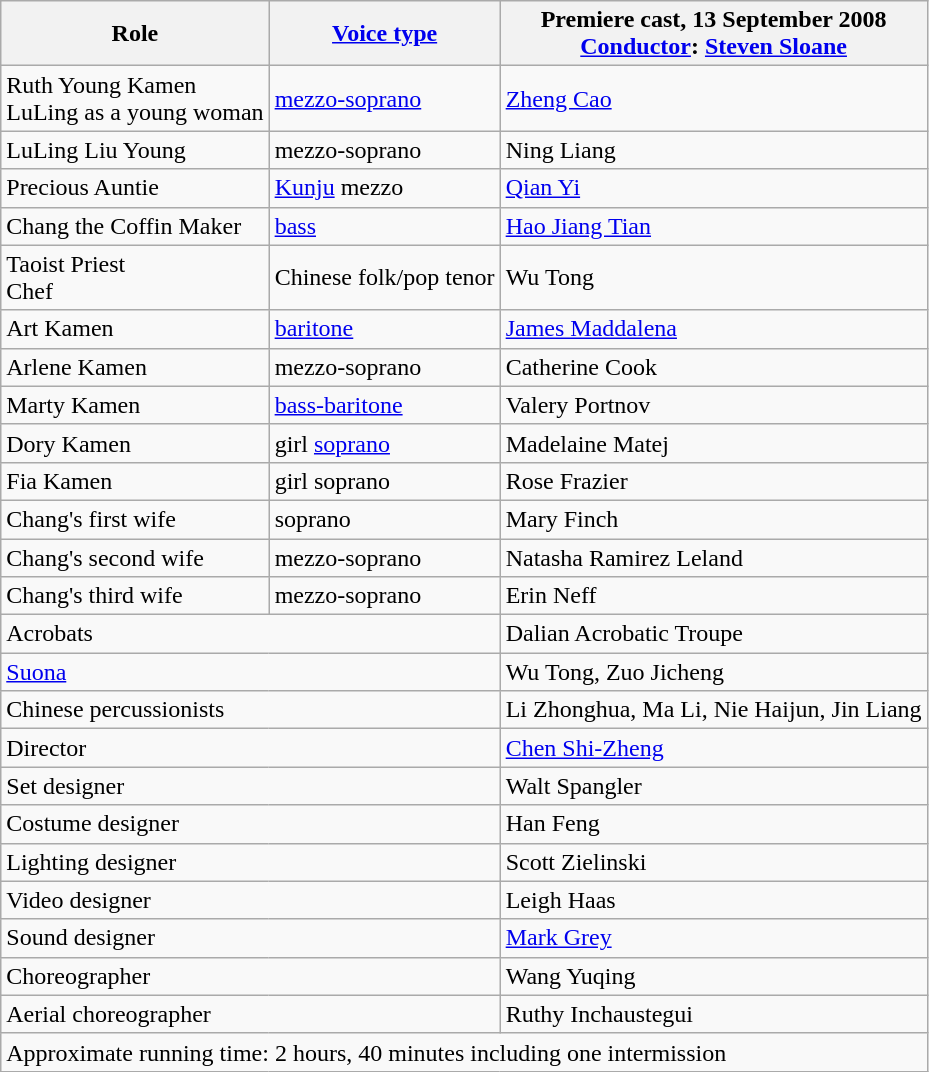<table class="wikitable">
<tr>
<th>Role</th>
<th><a href='#'>Voice type</a></th>
<th>Premiere cast, 13 September 2008<br><a href='#'>Conductor</a>: <a href='#'>Steven Sloane</a></th>
</tr>
<tr>
<td>Ruth Young Kamen<br>LuLing as a young woman</td>
<td><a href='#'>mezzo-soprano</a></td>
<td><a href='#'>Zheng Cao</a></td>
</tr>
<tr>
<td>LuLing Liu Young</td>
<td>mezzo-soprano</td>
<td>Ning Liang</td>
</tr>
<tr>
<td>Precious Auntie</td>
<td><a href='#'>Kunju</a> mezzo</td>
<td><a href='#'>Qian Yi</a></td>
</tr>
<tr>
<td>Chang the Coffin Maker</td>
<td><a href='#'>bass</a></td>
<td><a href='#'>Hao Jiang Tian</a></td>
</tr>
<tr>
<td>Taoist Priest<br>Chef</td>
<td>Chinese folk/pop tenor</td>
<td>Wu Tong</td>
</tr>
<tr>
<td>Art Kamen</td>
<td><a href='#'>baritone</a></td>
<td><a href='#'>James Maddalena</a></td>
</tr>
<tr>
<td>Arlene Kamen</td>
<td>mezzo-soprano</td>
<td>Catherine Cook</td>
</tr>
<tr>
<td>Marty Kamen</td>
<td><a href='#'>bass-baritone</a></td>
<td>Valery Portnov</td>
</tr>
<tr>
<td>Dory Kamen</td>
<td>girl <a href='#'>soprano</a></td>
<td>Madelaine Matej</td>
</tr>
<tr>
<td>Fia Kamen</td>
<td>girl soprano</td>
<td>Rose Frazier</td>
</tr>
<tr>
<td>Chang's first wife</td>
<td>soprano</td>
<td>Mary Finch</td>
</tr>
<tr>
<td>Chang's second wife</td>
<td>mezzo-soprano</td>
<td>Natasha Ramirez Leland</td>
</tr>
<tr>
<td>Chang's third wife</td>
<td>mezzo-soprano</td>
<td>Erin Neff</td>
</tr>
<tr>
<td colspan="2">Acrobats</td>
<td>Dalian Acrobatic Troupe</td>
</tr>
<tr>
<td colspan="2"><a href='#'>Suona</a></td>
<td>Wu Tong, Zuo Jicheng</td>
</tr>
<tr>
<td colspan="2">Chinese percussionists</td>
<td>Li Zhonghua, Ma Li, Nie Haijun, Jin Liang</td>
</tr>
<tr>
<td colspan="2">Director</td>
<td><a href='#'>Chen Shi-Zheng</a></td>
</tr>
<tr>
<td colspan="2">Set designer</td>
<td>Walt Spangler</td>
</tr>
<tr>
<td colspan="2">Costume designer</td>
<td>Han Feng</td>
</tr>
<tr>
<td colspan="2">Lighting designer</td>
<td>Scott Zielinski</td>
</tr>
<tr>
<td colspan="2">Video designer</td>
<td>Leigh Haas</td>
</tr>
<tr>
<td colspan="2">Sound designer</td>
<td><a href='#'>Mark Grey</a></td>
</tr>
<tr>
<td colspan="2">Choreographer</td>
<td>Wang Yuqing</td>
</tr>
<tr>
<td colspan="2">Aerial choreographer</td>
<td>Ruthy Inchaustegui</td>
</tr>
<tr>
<td colspan="3">Approximate running time: 2 hours, 40 minutes including one intermission</td>
</tr>
</table>
